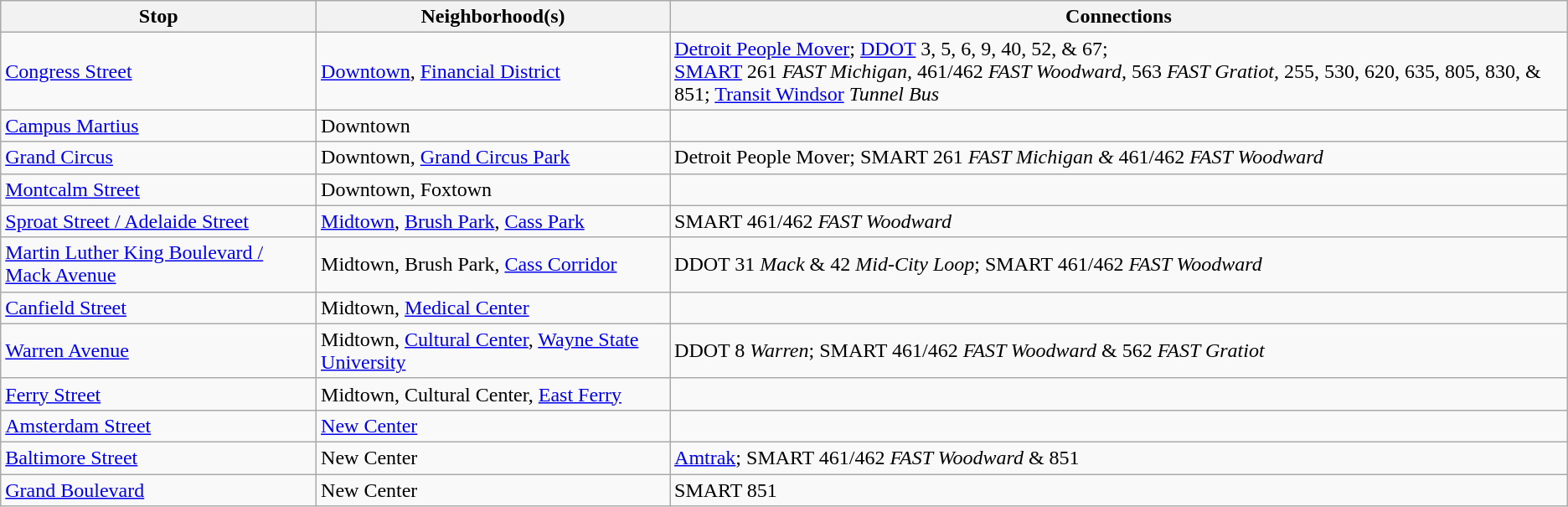<table class="wikitable">
<tr>
<th>Stop</th>
<th>Neighborhood(s)</th>
<th>Connections</th>
</tr>
<tr>
<td><a href='#'>Congress Street</a></td>
<td><a href='#'>Downtown</a>, <a href='#'>Financial District</a></td>
<td><a href='#'>Detroit People Mover</a>; <a href='#'>DDOT</a> 3, 5, 6, 9, 40, 52, & 67;<br><a href='#'>SMART</a> 261 <em>FAST Michigan,</em> 461/462 <em>FAST Woodward,</em> 563 <em>FAST Gratiot,</em> 255, 530, 620, 635, 805, 830, & 851; <a href='#'>Transit Windsor</a> <em>Tunnel Bus</em></td>
</tr>
<tr>
<td><a href='#'>Campus Martius</a></td>
<td>Downtown</td>
<td></td>
</tr>
<tr>
<td><a href='#'>Grand Circus</a></td>
<td>Downtown, <a href='#'>Grand Circus Park</a></td>
<td>Detroit People Mover; SMART 261 <em>FAST Michigan &</em> 461/462 <em>FAST Woodward</em></td>
</tr>
<tr>
<td><a href='#'>Montcalm Street</a></td>
<td>Downtown, Foxtown</td>
<td></td>
</tr>
<tr>
<td><a href='#'>Sproat Street / Adelaide Street</a></td>
<td><a href='#'>Midtown</a>, <a href='#'>Brush Park</a>, <a href='#'>Cass Park</a></td>
<td>SMART 461/462 <em>FAST Woodward</em></td>
</tr>
<tr>
<td><a href='#'>Martin Luther King Boulevard / Mack Avenue</a></td>
<td>Midtown, Brush Park, <a href='#'>Cass Corridor</a></td>
<td>DDOT 31 <em>Mack</em> & 42 <em>Mid-City Loop</em>; SMART 461/462 <em>FAST Woodward</em></td>
</tr>
<tr>
<td><a href='#'>Canfield Street</a></td>
<td>Midtown, <a href='#'>Medical Center</a></td>
<td></td>
</tr>
<tr>
<td><a href='#'>Warren Avenue</a></td>
<td>Midtown, <a href='#'>Cultural Center</a>, <a href='#'>Wayne State University</a></td>
<td>DDOT 8 <em>Warren</em>; SMART 461/462 <em>FAST Woodward</em> & 562 <em>FAST Gratiot</em></td>
</tr>
<tr>
<td><a href='#'>Ferry Street</a></td>
<td>Midtown, Cultural Center, <a href='#'>East Ferry</a></td>
<td></td>
</tr>
<tr>
<td><a href='#'>Amsterdam Street</a></td>
<td><a href='#'>New Center</a></td>
<td></td>
</tr>
<tr>
<td><a href='#'>Baltimore Street</a></td>
<td>New Center</td>
<td><a href='#'>Amtrak</a>; SMART 461/462 <em>FAST Woodward</em> & 851</td>
</tr>
<tr>
<td><a href='#'>Grand Boulevard</a></td>
<td>New Center</td>
<td>SMART 851</td>
</tr>
</table>
